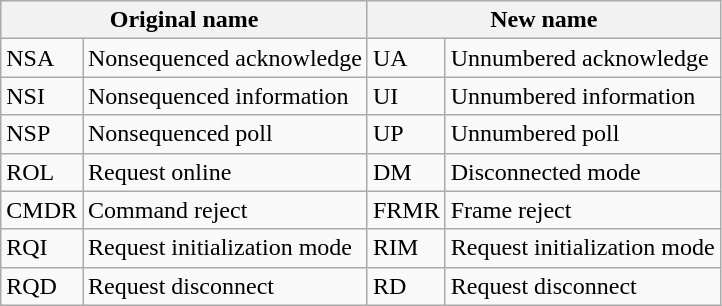<table class=wikitable>
<tr>
<th colspan=2>Original name</th>
<th colspan=2>New name</th>
</tr>
<tr>
<td>NSA</td>
<td>Nonsequenced acknowledge</td>
<td>UA</td>
<td>Unnumbered acknowledge</td>
</tr>
<tr>
<td>NSI</td>
<td>Nonsequenced information</td>
<td>UI</td>
<td>Unnumbered information</td>
</tr>
<tr>
<td>NSP</td>
<td>Nonsequenced poll</td>
<td>UP</td>
<td>Unnumbered poll</td>
</tr>
<tr>
<td>ROL</td>
<td>Request online</td>
<td>DM</td>
<td>Disconnected mode</td>
</tr>
<tr>
<td>CMDR</td>
<td>Command reject</td>
<td>FRMR</td>
<td>Frame reject</td>
</tr>
<tr>
<td>RQI</td>
<td>Request initialization mode</td>
<td>RIM</td>
<td>Request initialization mode</td>
</tr>
<tr>
<td>RQD</td>
<td>Request disconnect</td>
<td>RD</td>
<td>Request disconnect</td>
</tr>
</table>
